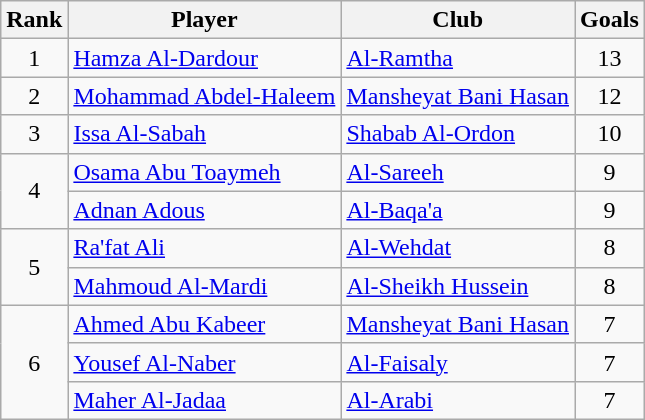<table class="wikitable" style="text-align:center">
<tr>
<th>Rank</th>
<th>Player</th>
<th>Club</th>
<th>Goals</th>
</tr>
<tr>
<td rowspan="1">1</td>
<td align="left"> <a href='#'>Hamza Al-Dardour</a></td>
<td align="left"><a href='#'>Al-Ramtha</a></td>
<td>13</td>
</tr>
<tr>
<td rowspan="1">2</td>
<td align="left"> <a href='#'>Mohammad Abdel-Haleem</a></td>
<td align="left"><a href='#'>Mansheyat Bani Hasan</a></td>
<td>12</td>
</tr>
<tr>
<td rowspan="1">3</td>
<td align="left"> <a href='#'>Issa Al-Sabah</a></td>
<td align="left"><a href='#'>Shabab Al-Ordon</a></td>
<td>10</td>
</tr>
<tr>
<td rowspan="2">4</td>
<td align="left"> <a href='#'>Osama Abu Toaymeh</a></td>
<td align="left"><a href='#'>Al-Sareeh</a></td>
<td>9</td>
</tr>
<tr>
<td align="left"> <a href='#'>Adnan Adous</a></td>
<td align="left"><a href='#'>Al-Baqa'a</a></td>
<td>9</td>
</tr>
<tr>
<td rowspan="2">5</td>
<td align="left"> <a href='#'>Ra'fat Ali</a></td>
<td align="left"><a href='#'>Al-Wehdat</a></td>
<td>8</td>
</tr>
<tr>
<td align="left"> <a href='#'>Mahmoud Al-Mardi</a></td>
<td align="left"><a href='#'>Al-Sheikh Hussein</a></td>
<td>8</td>
</tr>
<tr>
<td rowspan="3">6</td>
<td align="left"> <a href='#'>Ahmed Abu Kabeer</a></td>
<td align="left"><a href='#'>Mansheyat Bani Hasan</a></td>
<td>7</td>
</tr>
<tr>
<td align="left"> <a href='#'>Yousef Al-Naber</a></td>
<td align="left"><a href='#'>Al-Faisaly</a></td>
<td>7</td>
</tr>
<tr>
<td align="left"> <a href='#'>Maher Al-Jadaa</a></td>
<td align="left"><a href='#'>Al-Arabi</a></td>
<td>7</td>
</tr>
</table>
